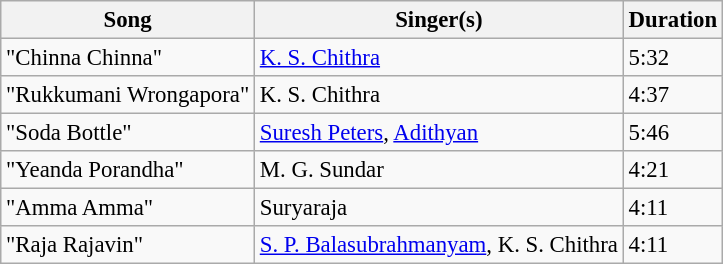<table class="wikitable" style="font-size:95%;">
<tr>
<th>Song</th>
<th>Singer(s)</th>
<th>Duration</th>
</tr>
<tr>
<td>"Chinna Chinna"</td>
<td><a href='#'>K. S. Chithra</a></td>
<td>5:32</td>
</tr>
<tr>
<td>"Rukkumani Wrongapora"</td>
<td>K. S. Chithra</td>
<td>4:37</td>
</tr>
<tr>
<td>"Soda Bottle"</td>
<td><a href='#'>Suresh Peters</a>, <a href='#'>Adithyan</a></td>
<td>5:46</td>
</tr>
<tr>
<td>"Yeanda Porandha"</td>
<td>M. G. Sundar</td>
<td>4:21</td>
</tr>
<tr>
<td>"Amma Amma"</td>
<td>Suryaraja</td>
<td>4:11</td>
</tr>
<tr>
<td>"Raja Rajavin"</td>
<td><a href='#'>S. P. Balasubrahmanyam</a>, K. S. Chithra</td>
<td>4:11</td>
</tr>
</table>
